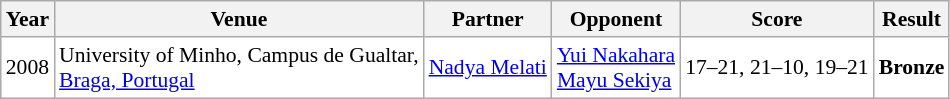<table class="sortable wikitable" style="font-size: 90%;">
<tr>
<th>Year</th>
<th>Venue</th>
<th>Partner</th>
<th>Opponent</th>
<th>Score</th>
<th>Result</th>
</tr>
<tr style="background:white">
<td align="center">2008</td>
<td align="left">University of Minho, Campus de Gualtar,<br><a href='#'>Braga, Portugal</a></td>
<td align="left"> <a href='#'>Nadya Melati</a></td>
<td align="left"> <a href='#'>Yui Nakahara</a> <br>  <a href='#'>Mayu Sekiya</a></td>
<td align="left">17–21, 21–10, 19–21</td>
<td style="text-align:left; background:white"> <strong>Bronze</strong></td>
</tr>
</table>
